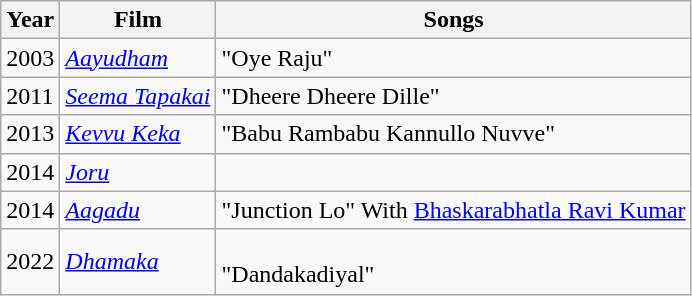<table class="wikitable sortable">
<tr>
<th>Year</th>
<th>Film</th>
<th>Songs</th>
</tr>
<tr>
<td>2003</td>
<td><em><a href='#'>Aayudham</a></em></td>
<td>"Oye Raju"</td>
</tr>
<tr>
<td>2011</td>
<td><em><a href='#'>Seema Tapakai</a></em></td>
<td>"Dheere Dheere Dille"</td>
</tr>
<tr>
<td>2013</td>
<td><em><a href='#'>Kevvu Keka</a></em></td>
<td>"Babu Rambabu Kannullo Nuvve"</td>
</tr>
<tr>
<td>2014</td>
<td><em><a href='#'>Joru</a></em></td>
<td></td>
</tr>
<tr>
<td>2014</td>
<td><em><a href='#'>Aagadu</a></em></td>
<td>"Junction Lo" With <a href='#'>Bhaskarabhatla Ravi Kumar</a></td>
</tr>
<tr>
<td>2022</td>
<td><em><a href='#'>Dhamaka</a></em></td>
<td><br>"Dandakadiyal"</td>
</tr>
</table>
